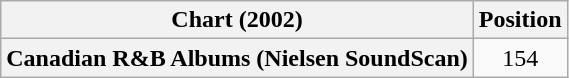<table class="wikitable plainrowheaders">
<tr>
<th scope="col">Chart (2002)</th>
<th scope="col">Position</th>
</tr>
<tr>
<th scope="row">Canadian R&B Albums (Nielsen SoundScan)</th>
<td style="text-align:center;">154</td>
</tr>
</table>
